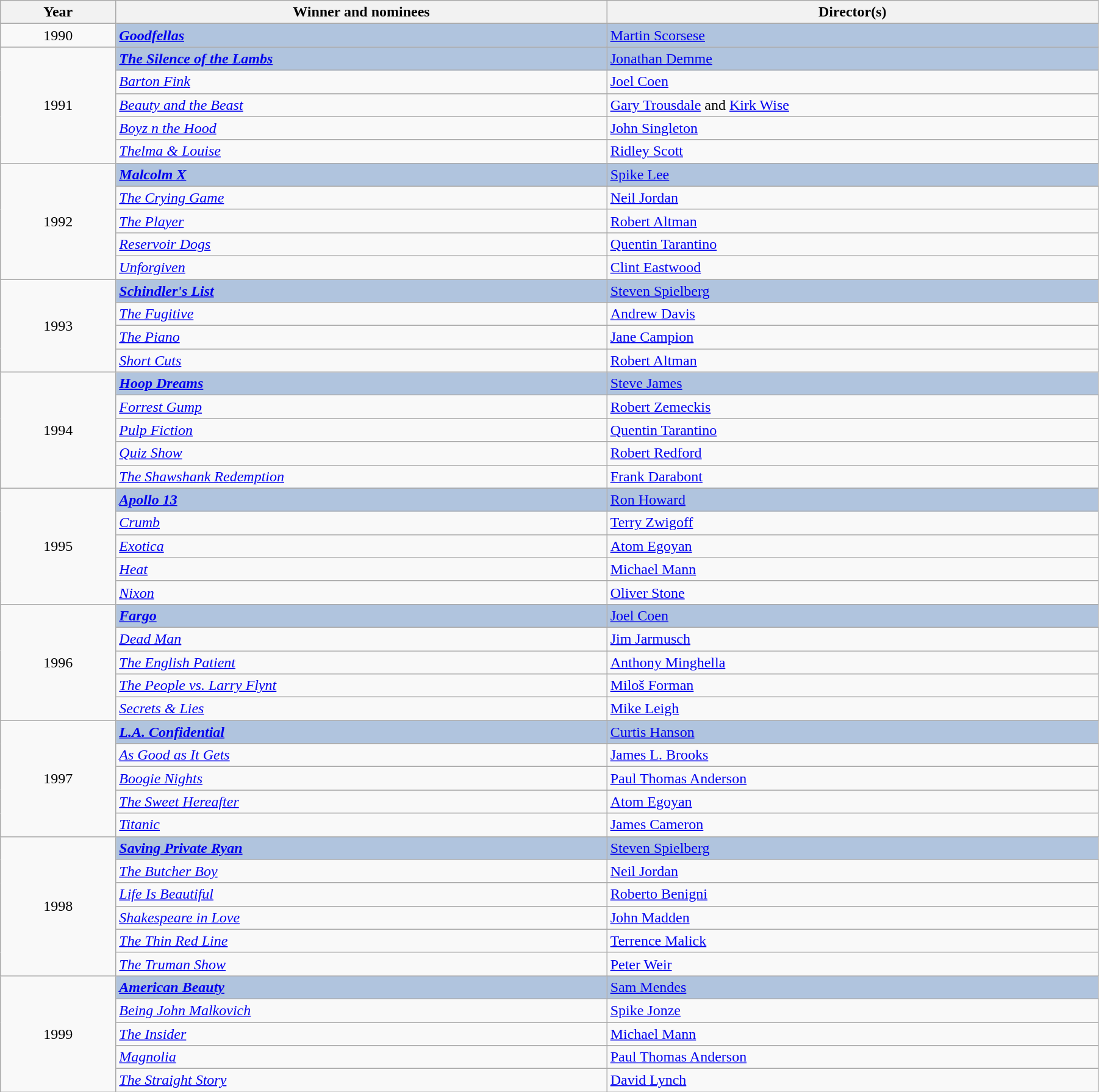<table class="wikitable" width="95%" cellpadding="5">
<tr>
<th width="100"><strong>Year</strong></th>
<th width="450"><strong>Winner and nominees</strong></th>
<th width="450"><strong>Director(s)</strong></th>
</tr>
<tr>
<td style="text-align:center;">1990</td>
<td style="background:#B0C4DE;"><strong><em><a href='#'>Goodfellas</a></em></strong></td>
<td style="background:#B0C4DE;"><a href='#'>Martin Scorsese</a></td>
</tr>
<tr>
<td rowspan="5" style="text-align:center;">1991</td>
<td style="background:#B0C4DE;"><strong><em><a href='#'>The Silence of the Lambs</a></em></strong></td>
<td style="background:#B0C4DE;"><a href='#'>Jonathan Demme</a></td>
</tr>
<tr>
<td><em><a href='#'>Barton Fink</a></em></td>
<td><a href='#'>Joel Coen</a></td>
</tr>
<tr>
<td><em><a href='#'>Beauty and the Beast</a></em></td>
<td><a href='#'>Gary Trousdale</a> and <a href='#'>Kirk Wise</a></td>
</tr>
<tr>
<td><em><a href='#'>Boyz n the Hood</a></em></td>
<td><a href='#'>John Singleton</a></td>
</tr>
<tr>
<td><em><a href='#'>Thelma & Louise</a></em></td>
<td><a href='#'>Ridley Scott</a></td>
</tr>
<tr>
<td rowspan="5" style="text-align:center;">1992</td>
<td style="background:#B0C4DE;"><strong><em><a href='#'>Malcolm X</a></em></strong></td>
<td style="background:#B0C4DE;"><a href='#'>Spike Lee</a></td>
</tr>
<tr>
<td><em><a href='#'>The Crying Game</a></em></td>
<td><a href='#'>Neil Jordan</a></td>
</tr>
<tr>
<td><em><a href='#'>The Player</a></em></td>
<td><a href='#'>Robert Altman</a></td>
</tr>
<tr>
<td><em><a href='#'>Reservoir Dogs</a></em></td>
<td><a href='#'>Quentin Tarantino</a></td>
</tr>
<tr>
<td><em><a href='#'>Unforgiven</a></em></td>
<td><a href='#'>Clint Eastwood</a></td>
</tr>
<tr>
<td rowspan="4" style="text-align:center;">1993</td>
<td style="background:#B0C4DE;"><strong><em><a href='#'>Schindler's List</a></em></strong></td>
<td style="background:#B0C4DE;"><a href='#'>Steven Spielberg</a></td>
</tr>
<tr>
<td><em><a href='#'>The Fugitive</a></em></td>
<td><a href='#'>Andrew Davis</a></td>
</tr>
<tr>
<td><em><a href='#'>The Piano</a></em></td>
<td><a href='#'>Jane Campion</a></td>
</tr>
<tr>
<td><em><a href='#'>Short Cuts</a></em></td>
<td><a href='#'>Robert Altman</a></td>
</tr>
<tr>
<td rowspan="5" style="text-align:center;">1994</td>
<td style="background:#B0C4DE;"><strong><em><a href='#'>Hoop Dreams</a></em></strong></td>
<td style="background:#B0C4DE;"><a href='#'>Steve James</a></td>
</tr>
<tr>
<td><em><a href='#'>Forrest Gump</a></em></td>
<td><a href='#'>Robert Zemeckis</a></td>
</tr>
<tr>
<td><em><a href='#'>Pulp Fiction</a></em></td>
<td><a href='#'>Quentin Tarantino</a></td>
</tr>
<tr>
<td><em><a href='#'>Quiz Show</a></em></td>
<td><a href='#'>Robert Redford</a></td>
</tr>
<tr>
<td><em><a href='#'>The Shawshank Redemption</a></em></td>
<td><a href='#'>Frank Darabont</a></td>
</tr>
<tr>
<td rowspan="5" style="text-align:center;">1995</td>
<td style="background:#B0C4DE;"><strong><em><a href='#'>Apollo 13</a></em></strong></td>
<td style="background:#B0C4DE;"><a href='#'>Ron Howard</a></td>
</tr>
<tr>
<td><em><a href='#'>Crumb</a></em></td>
<td><a href='#'>Terry Zwigoff</a></td>
</tr>
<tr>
<td><em><a href='#'>Exotica</a></em></td>
<td><a href='#'>Atom Egoyan</a></td>
</tr>
<tr>
<td><em><a href='#'>Heat</a></em></td>
<td><a href='#'>Michael Mann</a></td>
</tr>
<tr>
<td><em><a href='#'>Nixon</a></em></td>
<td><a href='#'>Oliver Stone</a></td>
</tr>
<tr>
<td rowspan="5" style="text-align:center;">1996</td>
<td style="background:#B0C4DE;"><strong><em><a href='#'>Fargo</a></em></strong></td>
<td style="background:#B0C4DE;"><a href='#'>Joel Coen</a></td>
</tr>
<tr>
<td><em><a href='#'>Dead Man</a></em></td>
<td><a href='#'>Jim Jarmusch</a></td>
</tr>
<tr>
<td><em><a href='#'>The English Patient</a></em></td>
<td><a href='#'>Anthony Minghella</a></td>
</tr>
<tr>
<td><em><a href='#'>The People vs. Larry Flynt</a></em></td>
<td><a href='#'>Miloš Forman</a></td>
</tr>
<tr>
<td><em><a href='#'>Secrets & Lies</a></em></td>
<td><a href='#'>Mike Leigh</a></td>
</tr>
<tr>
<td rowspan="5" style="text-align:center;">1997</td>
<td style="background:#B0C4DE;"><strong><em><a href='#'>L.A. Confidential</a></em></strong></td>
<td style="background:#B0C4DE;"><a href='#'>Curtis Hanson</a></td>
</tr>
<tr>
<td><em><a href='#'>As Good as It Gets</a></em></td>
<td><a href='#'>James L. Brooks</a></td>
</tr>
<tr>
<td><em><a href='#'>Boogie Nights</a></em></td>
<td><a href='#'>Paul Thomas Anderson</a></td>
</tr>
<tr>
<td><em><a href='#'>The Sweet Hereafter</a></em></td>
<td><a href='#'>Atom Egoyan</a></td>
</tr>
<tr>
<td><em><a href='#'>Titanic</a></em></td>
<td><a href='#'>James Cameron</a></td>
</tr>
<tr>
<td rowspan="6" style="text-align:center;">1998</td>
<td style="background:#B0C4DE;"><strong><em><a href='#'>Saving Private Ryan</a></em></strong></td>
<td style="background:#B0C4DE;"><a href='#'>Steven Spielberg</a></td>
</tr>
<tr>
<td><em><a href='#'>The Butcher Boy</a></em></td>
<td><a href='#'>Neil Jordan</a></td>
</tr>
<tr>
<td><em><a href='#'>Life Is Beautiful</a></em></td>
<td><a href='#'>Roberto Benigni</a></td>
</tr>
<tr>
<td><em><a href='#'>Shakespeare in Love</a></em></td>
<td><a href='#'>John Madden</a></td>
</tr>
<tr>
<td><em><a href='#'>The Thin Red Line</a></em></td>
<td><a href='#'>Terrence Malick</a></td>
</tr>
<tr>
<td><em><a href='#'>The Truman Show</a></em></td>
<td><a href='#'>Peter Weir</a></td>
</tr>
<tr>
<td rowspan="5" style="text-align:center;">1999</td>
<td style="background:#B0C4DE;"><strong><em><a href='#'>American Beauty</a></em></strong></td>
<td style="background:#B0C4DE;"><a href='#'>Sam Mendes</a></td>
</tr>
<tr>
<td><em><a href='#'>Being John Malkovich</a></em></td>
<td><a href='#'>Spike Jonze</a></td>
</tr>
<tr>
<td><em><a href='#'>The Insider</a></em></td>
<td><a href='#'>Michael Mann</a></td>
</tr>
<tr>
<td><em><a href='#'>Magnolia</a></em></td>
<td><a href='#'>Paul Thomas Anderson</a></td>
</tr>
<tr>
<td><em><a href='#'>The Straight Story</a></em></td>
<td><a href='#'>David Lynch</a></td>
</tr>
</table>
